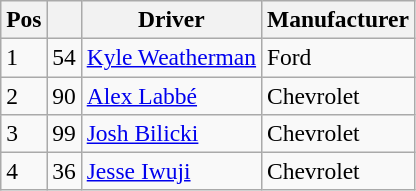<table class="wikitable" style="font-size:98%">
<tr>
<th>Pos</th>
<th></th>
<th>Driver</th>
<th>Manufacturer</th>
</tr>
<tr>
<td>1</td>
<td>54</td>
<td><a href='#'>Kyle Weatherman</a></td>
<td>Ford</td>
</tr>
<tr>
<td>2</td>
<td>90</td>
<td><a href='#'>Alex Labbé</a></td>
<td>Chevrolet</td>
</tr>
<tr>
<td>3</td>
<td>99</td>
<td><a href='#'>Josh Bilicki</a></td>
<td>Chevrolet</td>
</tr>
<tr>
<td>4</td>
<td>36</td>
<td><a href='#'>Jesse Iwuji</a></td>
<td>Chevrolet</td>
</tr>
</table>
